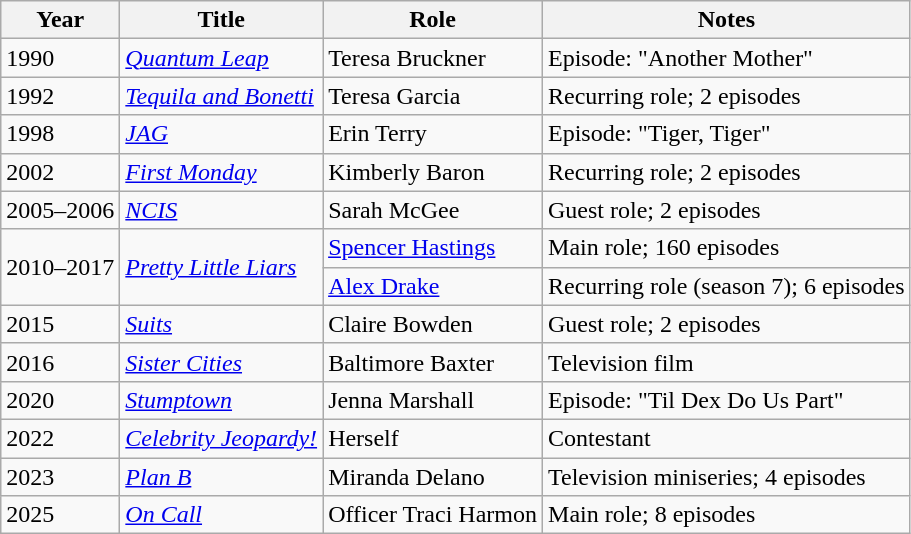<table class="wikitable sortable">
<tr>
<th>Year</th>
<th>Title</th>
<th>Role</th>
<th class="unsortable">Notes</th>
</tr>
<tr>
<td>1990</td>
<td><em><a href='#'>Quantum Leap</a></em></td>
<td>Teresa Bruckner</td>
<td>Episode: "Another Mother"</td>
</tr>
<tr>
<td>1992</td>
<td><em><a href='#'>Tequila and Bonetti</a></em></td>
<td>Teresa Garcia</td>
<td>Recurring role; 2 episodes</td>
</tr>
<tr>
<td>1998</td>
<td><em><a href='#'>JAG</a></em></td>
<td>Erin Terry</td>
<td>Episode: "Tiger, Tiger"</td>
</tr>
<tr>
<td>2002</td>
<td><em><a href='#'>First Monday</a></em></td>
<td>Kimberly Baron</td>
<td>Recurring role; 2 episodes</td>
</tr>
<tr>
<td>2005–2006</td>
<td><em><a href='#'>NCIS</a></em></td>
<td>Sarah McGee</td>
<td>Guest role; 2 episodes</td>
</tr>
<tr>
<td rowspan="2">2010–2017</td>
<td rowspan="2"><em><a href='#'>Pretty Little Liars</a></em></td>
<td><a href='#'>Spencer Hastings</a></td>
<td>Main role; 160 episodes</td>
</tr>
<tr>
<td><a href='#'>Alex Drake</a></td>
<td>Recurring role (season 7); 6 episodes</td>
</tr>
<tr>
<td>2015</td>
<td><em><a href='#'>Suits</a></em></td>
<td>Claire Bowden</td>
<td>Guest role; 2 episodes</td>
</tr>
<tr>
<td>2016</td>
<td><em><a href='#'>Sister Cities</a></em></td>
<td>Baltimore Baxter</td>
<td>Television film</td>
</tr>
<tr>
<td>2020</td>
<td><em><a href='#'>Stumptown</a></em></td>
<td>Jenna Marshall</td>
<td>Episode: "Til Dex Do Us Part"</td>
</tr>
<tr>
<td>2022</td>
<td><em><a href='#'>Celebrity Jeopardy!</a></em></td>
<td>Herself</td>
<td>Contestant</td>
</tr>
<tr>
<td>2023</td>
<td><em><a href='#'>Plan B</a></em></td>
<td>Miranda Delano</td>
<td>Television miniseries; 4 episodes</td>
</tr>
<tr>
<td>2025</td>
<td><em><a href='#'>On Call</a></em></td>
<td>Officer Traci Harmon</td>
<td>Main role; 8 episodes</td>
</tr>
</table>
